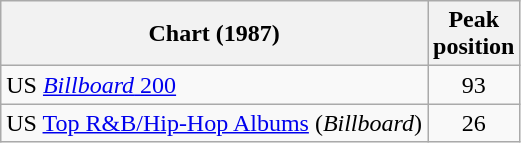<table class="wikitable sortable plainrowheaders">
<tr>
<th>Chart (1987)</th>
<th>Peak<br>position</th>
</tr>
<tr>
<td>US <a href='#'><em>Billboard</em> 200</a></td>
<td style="text-align:center;">93</td>
</tr>
<tr>
<td>US <a href='#'>Top R&B/Hip-Hop Albums</a> (<em>Billboard</em>)</td>
<td style="text-align:center;">26</td>
</tr>
</table>
